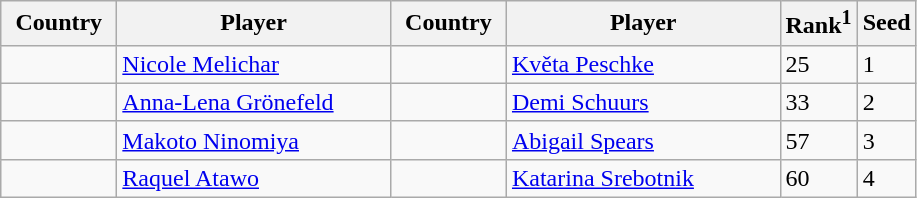<table class="sortable wikitable">
<tr>
<th width="70">Country</th>
<th width="175">Player</th>
<th width="70">Country</th>
<th width="175">Player</th>
<th>Rank<sup>1</sup></th>
<th>Seed</th>
</tr>
<tr>
<td></td>
<td><a href='#'>Nicole Melichar</a></td>
<td></td>
<td><a href='#'>Květa Peschke</a></td>
<td>25</td>
<td>1</td>
</tr>
<tr>
<td></td>
<td><a href='#'>Anna-Lena Grönefeld</a></td>
<td></td>
<td><a href='#'>Demi Schuurs</a></td>
<td>33</td>
<td>2</td>
</tr>
<tr>
<td></td>
<td><a href='#'>Makoto Ninomiya</a></td>
<td></td>
<td><a href='#'>Abigail Spears</a></td>
<td>57</td>
<td>3</td>
</tr>
<tr>
<td></td>
<td><a href='#'>Raquel Atawo</a></td>
<td></td>
<td><a href='#'>Katarina Srebotnik</a></td>
<td>60</td>
<td>4</td>
</tr>
</table>
